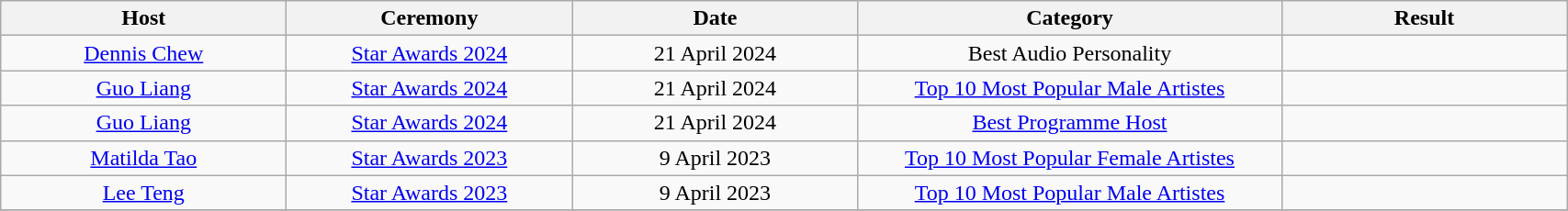<table class="wikitable sortable sticky-header" style="text-align: center">
<tr>
<th style="width:200px;">Host</th>
<th style="width:200px;">Ceremony</th>
<th style="width:200px;">Date</th>
<th style="width:300px;">Category</th>
<th style="width:200px;">Result</th>
</tr>
<tr>
<td><a href='#'>Dennis Chew</a></td>
<td><a href='#'>Star Awards 2024</a></td>
<td>21 April 2024</td>
<td>Best Audio Personality</td>
<td></td>
</tr>
<tr>
<td><a href='#'>Guo Liang</a></td>
<td><a href='#'>Star Awards 2024</a></td>
<td>21 April 2024</td>
<td><a href='#'>Top 10 Most Popular Male Artistes</a></td>
<td></td>
</tr>
<tr>
<td><a href='#'>Guo Liang</a></td>
<td><a href='#'>Star Awards 2024</a></td>
<td>21 April 2024</td>
<td><a href='#'>Best Programme Host</a></td>
<td></td>
</tr>
<tr>
<td><a href='#'>Matilda Tao</a></td>
<td><a href='#'>Star Awards 2023</a></td>
<td>9 April 2023</td>
<td><a href='#'>Top 10 Most Popular Female Artistes</a></td>
<td></td>
</tr>
<tr>
<td><a href='#'>Lee Teng</a></td>
<td><a href='#'>Star Awards 2023</a></td>
<td>9 April 2023</td>
<td><a href='#'>Top 10 Most Popular Male Artistes</a></td>
<td></td>
</tr>
<tr>
</tr>
</table>
